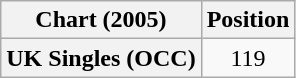<table class="wikitable plainrowheaders" style="text-align:center">
<tr>
<th scope="col">Chart (2005)</th>
<th scope="col">Position</th>
</tr>
<tr>
<th scope="row">UK Singles (OCC)</th>
<td>119</td>
</tr>
</table>
